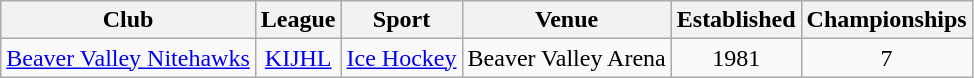<table class="wikitable sortable" style="text-align:center">
<tr>
<th scope="col">Club</th>
<th scope="col">League</th>
<th scope="col">Sport</th>
<th scope="col">Venue</th>
<th scope="col">Established</th>
<th scope="col">Championships</th>
</tr>
<tr>
<td><a href='#'>Beaver Valley Nitehawks</a></td>
<td><a href='#'>KIJHL</a></td>
<td><a href='#'>Ice Hockey</a></td>
<td>Beaver Valley Arena</td>
<td>1981</td>
<td>7</td>
</tr>
</table>
